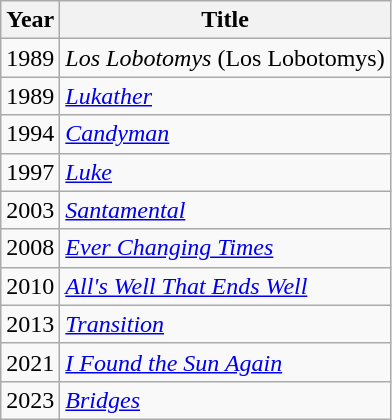<table class="wikitable">
<tr>
<th>Year</th>
<th>Title</th>
</tr>
<tr>
<td>1989</td>
<td><em>Los Lobotomys</em> (Los Lobotomys)</td>
</tr>
<tr>
<td>1989</td>
<td><em><a href='#'>Lukather</a></em></td>
</tr>
<tr>
<td>1994</td>
<td><a href='#'><em>Candyman</em></a></td>
</tr>
<tr>
<td>1997</td>
<td><a href='#'><em>Luke</em></a></td>
</tr>
<tr>
<td>2003</td>
<td><em><a href='#'>Santamental</a></em></td>
</tr>
<tr>
<td>2008</td>
<td><em><a href='#'>Ever Changing Times</a></em></td>
</tr>
<tr>
<td>2010</td>
<td><a href='#'><em>All's Well That Ends Well</em></a></td>
</tr>
<tr>
<td>2013</td>
<td><a href='#'><em>Transition</em></a></td>
</tr>
<tr>
<td>2021</td>
<td><em><a href='#'>I Found the Sun Again</a></em></td>
</tr>
<tr>
<td>2023</td>
<td><em><a href='#'>Bridges</a></em></td>
</tr>
</table>
